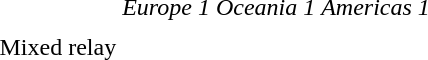<table>
<tr>
<td>Mixed relay<br></td>
<td><em>Europe 1</em> <br>  <br>  <br>  <br> </td>
<td><em>Oceania 1</em> <br>  <br>  <br>  <br> </td>
<td><em>Americas 1</em> <br>  <br>  <br>  <br> </td>
</tr>
</table>
